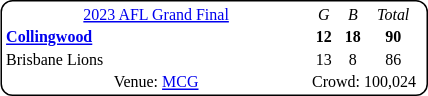<table style="margin-right:4px; margin-left:4px; margin-top:8px; float:right; border:1px #000 solid; border-radius:8px; background:#fff; font-family:Verdana; font-size:8pt; text-align:center;">
<tr>
<td width="200"><a href='#'>2023 AFL Grand Final</a></td>
<td><em>G</em></td>
<td><em>B</em></td>
<td><em>Total</em></td>
</tr>
<tr>
<td style="text-align:left"><strong><a href='#'>Collingwood</a></strong></td>
<td><strong>12</strong></td>
<td><strong>18</strong></td>
<td><strong>90</strong></td>
</tr>
<tr>
<td style="text-align:left">Brisbane Lions</td>
<td>13</td>
<td>8</td>
<td>86</td>
</tr>
<tr>
<td>Venue: <a href='#'>MCG</a></td>
<td colspan="3">Crowd: 100,024</td>
<td colspan="3"></td>
</tr>
</table>
